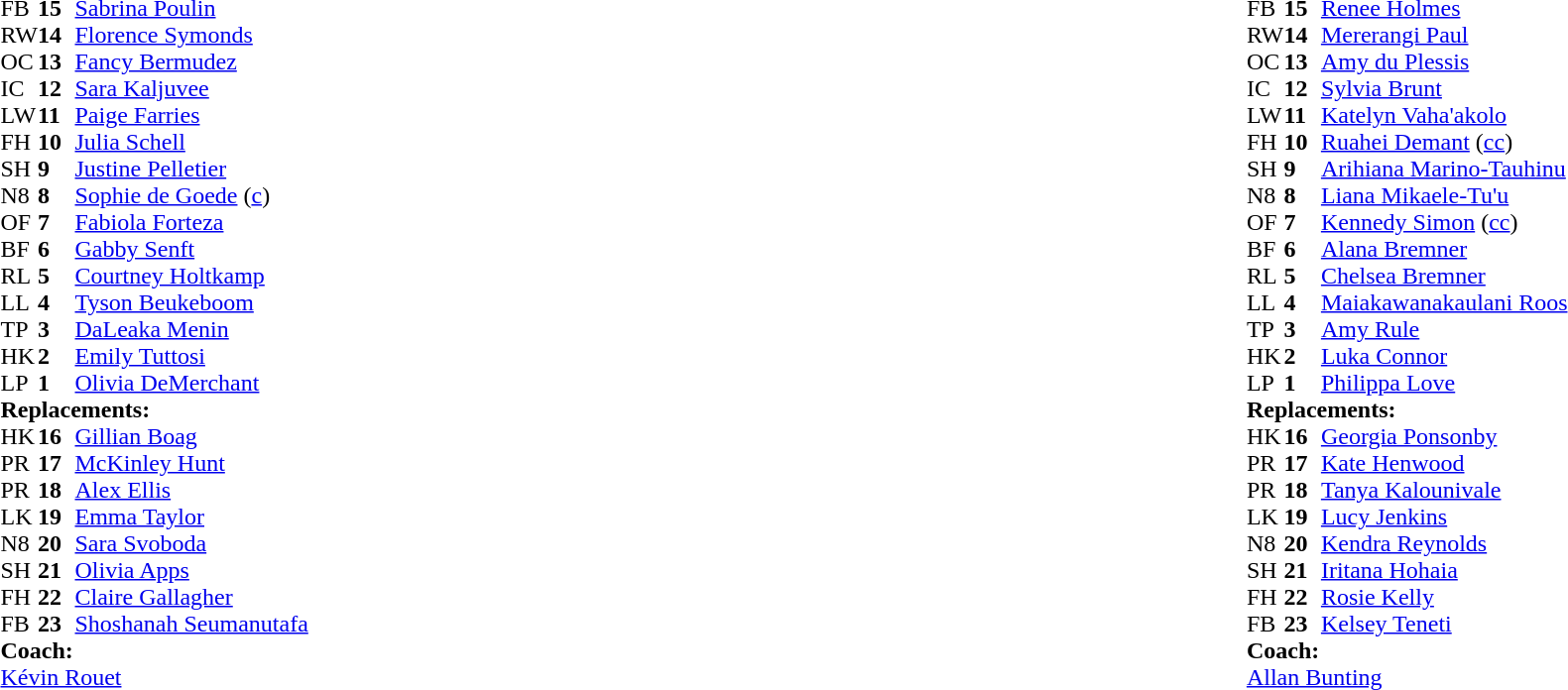<table style="width:100%">
<tr>
<td style="vertical-align:top; width:50%"><br><table cellspacing="0" cellpadding="0">
<tr>
<th width="25"></th>
<th width="25"></th>
</tr>
<tr>
<td>FB</td>
<td><strong>15</strong></td>
<td><a href='#'>Sabrina Poulin</a></td>
</tr>
<tr>
<td>RW</td>
<td><strong>14</strong></td>
<td><a href='#'>Florence Symonds</a></td>
</tr>
<tr>
<td>OC</td>
<td><strong>13</strong></td>
<td><a href='#'>Fancy Bermudez</a></td>
</tr>
<tr>
<td>IC</td>
<td><strong>12</strong></td>
<td><a href='#'>Sara Kaljuvee</a></td>
<td></td>
<td></td>
</tr>
<tr>
<td>LW</td>
<td><strong>11</strong></td>
<td><a href='#'>Paige Farries</a></td>
</tr>
<tr>
<td>FH</td>
<td><strong>10</strong></td>
<td><a href='#'>Julia Schell</a></td>
<td></td>
<td></td>
</tr>
<tr>
<td>SH</td>
<td><strong>9</strong></td>
<td><a href='#'>Justine Pelletier</a></td>
<td></td>
<td></td>
</tr>
<tr>
<td>N8</td>
<td><strong>8</strong></td>
<td><a href='#'>Sophie de Goede</a> (<a href='#'>c</a>)</td>
<td></td>
</tr>
<tr>
<td>OF</td>
<td><strong>7</strong></td>
<td><a href='#'>Fabiola Forteza</a></td>
</tr>
<tr>
<td>BF</td>
<td><strong>6</strong></td>
<td><a href='#'>Gabby Senft</a></td>
<td></td>
<td></td>
</tr>
<tr>
<td>RL</td>
<td><strong>5</strong></td>
<td><a href='#'>Courtney Holtkamp</a></td>
</tr>
<tr>
<td>LL</td>
<td><strong>4</strong></td>
<td><a href='#'>Tyson Beukeboom</a></td>
<td></td>
<td></td>
</tr>
<tr>
<td>TP</td>
<td><strong>3</strong></td>
<td><a href='#'>DaLeaka Menin</a></td>
<td></td>
<td></td>
</tr>
<tr>
<td>HK</td>
<td><strong>2</strong></td>
<td><a href='#'>Emily Tuttosi</a></td>
<td></td>
<td></td>
</tr>
<tr>
<td>LP</td>
<td><strong>1</strong></td>
<td><a href='#'>Olivia DeMerchant</a></td>
<td></td>
<td></td>
</tr>
<tr>
<td colspan=3><strong>Replacements:</strong></td>
</tr>
<tr>
<td>HK</td>
<td><strong>16</strong></td>
<td><a href='#'>Gillian Boag</a></td>
<td></td>
<td></td>
</tr>
<tr>
<td>PR</td>
<td><strong>17</strong></td>
<td><a href='#'>McKinley Hunt</a></td>
<td></td>
<td></td>
</tr>
<tr>
<td>PR</td>
<td><strong>18</strong></td>
<td><a href='#'>Alex Ellis</a></td>
<td></td>
<td></td>
</tr>
<tr>
<td>LK</td>
<td><strong>19</strong></td>
<td><a href='#'>Emma Taylor</a></td>
<td></td>
<td></td>
</tr>
<tr>
<td>N8</td>
<td><strong>20</strong></td>
<td><a href='#'>Sara Svoboda</a></td>
<td></td>
<td></td>
</tr>
<tr>
<td>SH</td>
<td><strong>21</strong></td>
<td><a href='#'>Olivia Apps</a></td>
<td></td>
<td></td>
</tr>
<tr>
<td>FH</td>
<td><strong>22</strong></td>
<td><a href='#'>Claire Gallagher</a></td>
<td></td>
<td></td>
</tr>
<tr>
<td>FB</td>
<td><strong>23</strong></td>
<td><a href='#'>Shoshanah Seumanutafa</a></td>
<td></td>
<td></td>
</tr>
<tr>
<td colspan=3><strong>Coach:</strong></td>
</tr>
<tr>
<td colspan="4"> <a href='#'>Kévin Rouet</a></td>
</tr>
</table>
</td>
<td style="vertical-align:top"></td>
<td style="vertical-align:top; width:50%"><br><table cellspacing="0" cellpadding="0" style="margin:auto">
<tr>
<th width="25"></th>
<th width="25"></th>
</tr>
<tr>
<td>FB</td>
<td><strong>15</strong></td>
<td><a href='#'>Renee Holmes</a></td>
</tr>
<tr>
<td>RW</td>
<td><strong>14</strong></td>
<td><a href='#'>Mererangi Paul</a></td>
</tr>
<tr>
<td>OC</td>
<td><strong>13</strong></td>
<td><a href='#'>Amy du Plessis</a></td>
</tr>
<tr>
<td>IC</td>
<td><strong>12</strong></td>
<td><a href='#'>Sylvia Brunt</a></td>
<td></td>
<td></td>
</tr>
<tr>
<td>LW</td>
<td><strong>11</strong></td>
<td><a href='#'>Katelyn Vaha'akolo</a></td>
<td></td>
<td></td>
</tr>
<tr>
<td>FH</td>
<td><strong>10</strong></td>
<td><a href='#'>Ruahei Demant</a> (<a href='#'>cc</a>)</td>
</tr>
<tr>
<td>SH</td>
<td><strong>9</strong></td>
<td><a href='#'>Arihiana Marino-Tauhinu</a></td>
<td></td>
<td></td>
</tr>
<tr>
<td>N8</td>
<td><strong>8</strong></td>
<td><a href='#'>Liana Mikaele-Tu'u</a></td>
<td></td>
<td></td>
</tr>
<tr>
<td>OF</td>
<td><strong>7</strong></td>
<td><a href='#'>Kennedy Simon</a> (<a href='#'>cc</a>)</td>
</tr>
<tr>
<td>BF</td>
<td><strong>6</strong></td>
<td><a href='#'>Alana Bremner</a></td>
<td></td>
<td></td>
</tr>
<tr>
<td>RL</td>
<td><strong>5</strong></td>
<td><a href='#'>Chelsea Bremner</a></td>
</tr>
<tr>
<td>LL</td>
<td><strong>4</strong></td>
<td><a href='#'>Maiakawanakaulani Roos</a></td>
</tr>
<tr>
<td>TP</td>
<td><strong>3</strong></td>
<td><a href='#'>Amy Rule</a></td>
<td></td>
<td></td>
</tr>
<tr>
<td>HK</td>
<td><strong>2</strong></td>
<td><a href='#'>Luka Connor</a></td>
<td></td>
<td></td>
</tr>
<tr>
<td>LP</td>
<td><strong>1</strong></td>
<td><a href='#'>Philippa Love</a></td>
<td></td>
<td></td>
</tr>
<tr>
<td colspan=3><strong>Replacements:</strong></td>
</tr>
<tr>
<td>HK</td>
<td><strong>16</strong></td>
<td><a href='#'>Georgia Ponsonby</a></td>
<td></td>
<td></td>
</tr>
<tr>
<td>PR</td>
<td><strong>17</strong></td>
<td><a href='#'>Kate Henwood</a></td>
<td></td>
<td></td>
</tr>
<tr>
<td>PR</td>
<td><strong>18</strong></td>
<td><a href='#'>Tanya Kalounivale</a></td>
<td></td>
<td></td>
</tr>
<tr>
<td>LK</td>
<td><strong>19</strong></td>
<td><a href='#'>Lucy Jenkins</a></td>
<td></td>
<td></td>
</tr>
<tr>
<td>N8</td>
<td><strong>20</strong></td>
<td><a href='#'>Kendra Reynolds</a></td>
<td></td>
<td></td>
</tr>
<tr>
<td>SH</td>
<td><strong>21</strong></td>
<td><a href='#'>Iritana Hohaia</a></td>
<td></td>
<td></td>
</tr>
<tr>
<td>FH</td>
<td><strong>22</strong></td>
<td><a href='#'>Rosie Kelly</a></td>
<td></td>
<td></td>
</tr>
<tr>
<td>FB</td>
<td><strong>23</strong></td>
<td><a href='#'>Kelsey Teneti</a></td>
<td></td>
<td></td>
</tr>
<tr>
<td colspan=3><strong>Coach:</strong></td>
</tr>
<tr>
<td colspan="4"> <a href='#'>Allan Bunting</a></td>
</tr>
</table>
</td>
</tr>
</table>
